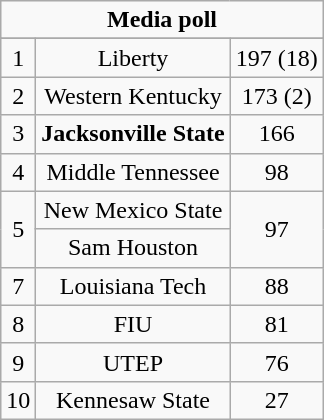<table class="wikitable">
<tr align="center">
<td align="center" Colspan="3"><strong>Media poll</strong></td>
</tr>
<tr align="center">
</tr>
<tr align="center">
<td>1</td>
<td>Liberty</td>
<td>197 (18)</td>
</tr>
<tr align="center">
<td>2</td>
<td>Western Kentucky</td>
<td>173 (2)</td>
</tr>
<tr align="center">
<td>3</td>
<td><strong>Jacksonville State</strong></td>
<td>166</td>
</tr>
<tr align="center">
<td>4</td>
<td>Middle Tennessee</td>
<td>98</td>
</tr>
<tr align="center">
<td rowspan="2">5</td>
<td>New Mexico State</td>
<td rowspan="2">97</td>
</tr>
<tr align="center">
<td>Sam Houston</td>
</tr>
<tr align="center">
<td>7</td>
<td>Louisiana Tech</td>
<td>88</td>
</tr>
<tr align="center">
<td>8</td>
<td>FIU</td>
<td>81</td>
</tr>
<tr align="center">
<td>9</td>
<td>UTEP</td>
<td>76</td>
</tr>
<tr align="center">
<td>10</td>
<td>Kennesaw State</td>
<td>27</td>
</tr>
</table>
